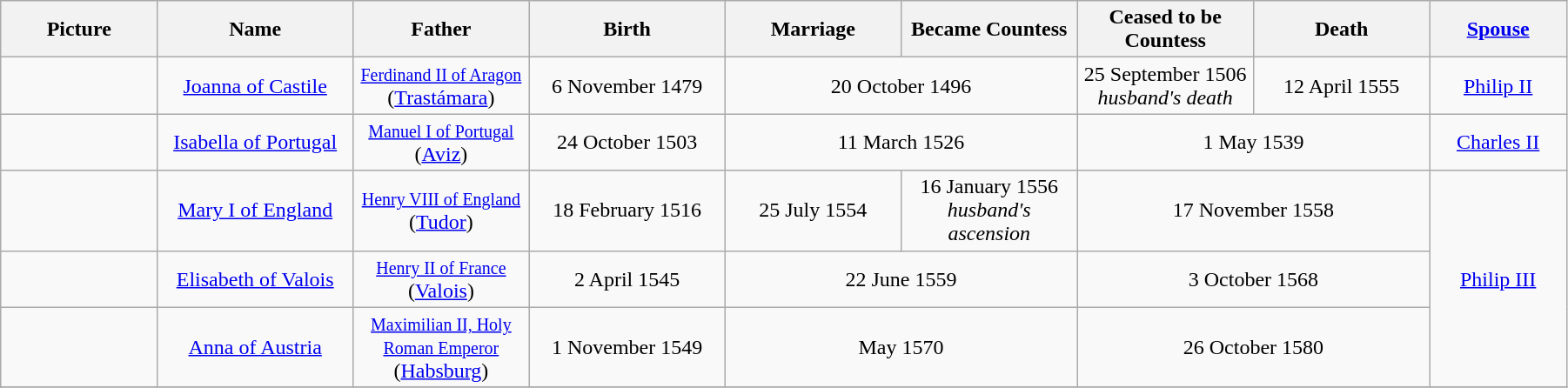<table width=95% class="wikitable">
<tr>
<th width = "8%">Picture</th>
<th width = "10%">Name</th>
<th width = "9%">Father</th>
<th width = "10%">Birth</th>
<th width = "9%">Marriage</th>
<th width = "9%">Became Countess</th>
<th width = "9%">Ceased to be Countess</th>
<th width = "9%">Death</th>
<th width = "7%"><a href='#'>Spouse</a></th>
</tr>
<tr>
<td align="center"></td>
<td align="center"><a href='#'>Joanna of Castile</a></td>
<td align="center"><small><a href='#'>Ferdinand II of Aragon</a></small><br>(<a href='#'>Trastámara</a>)</td>
<td align="center">6 November 1479</td>
<td align="center" colspan="2">20 October 1496</td>
<td align="center">25 September 1506<br><em>husband's death</em></td>
<td align="center">12 April 1555</td>
<td align="center"><a href='#'>Philip II</a></td>
</tr>
<tr>
<td align="center"></td>
<td align="center"><a href='#'>Isabella of Portugal</a></td>
<td align="center"><small><a href='#'>Manuel I of Portugal</a></small><br>(<a href='#'>Aviz</a>)</td>
<td align="center">24 October 1503</td>
<td align="center" colspan="2">11 March 1526</td>
<td align="center" colspan="2">1 May 1539</td>
<td align="center"><a href='#'>Charles II</a></td>
</tr>
<tr>
<td align="center"></td>
<td align="center"><a href='#'>Mary I of England</a></td>
<td align="center"><small><a href='#'>Henry VIII of England</a></small><br> (<a href='#'>Tudor</a>)</td>
<td align="center">18 February 1516</td>
<td align="center">25 July 1554</td>
<td align="center">16 January 1556<br><em>husband's ascension</em></td>
<td align="center" colspan="2">17 November 1558</td>
<td align="center" rowspan="3"><a href='#'>Philip III</a></td>
</tr>
<tr>
<td align="center"></td>
<td align="center"><a href='#'>Elisabeth of Valois</a></td>
<td align="center"><small><a href='#'>Henry II of France</a></small><br>(<a href='#'>Valois</a>)</td>
<td align="center">2 April 1545</td>
<td align="center" colspan="2">22 June 1559</td>
<td align="center" colspan="2">3 October 1568</td>
</tr>
<tr>
<td align="center"></td>
<td align="center"><a href='#'>Anna of Austria</a></td>
<td align="center"><small><a href='#'>Maximilian II, Holy Roman Emperor</a></small><br>(<a href='#'>Habsburg</a>)</td>
<td align="center">1 November 1549</td>
<td align="center" colspan="2">May 1570</td>
<td align="center" colspan="2">26 October 1580</td>
</tr>
<tr>
</tr>
</table>
